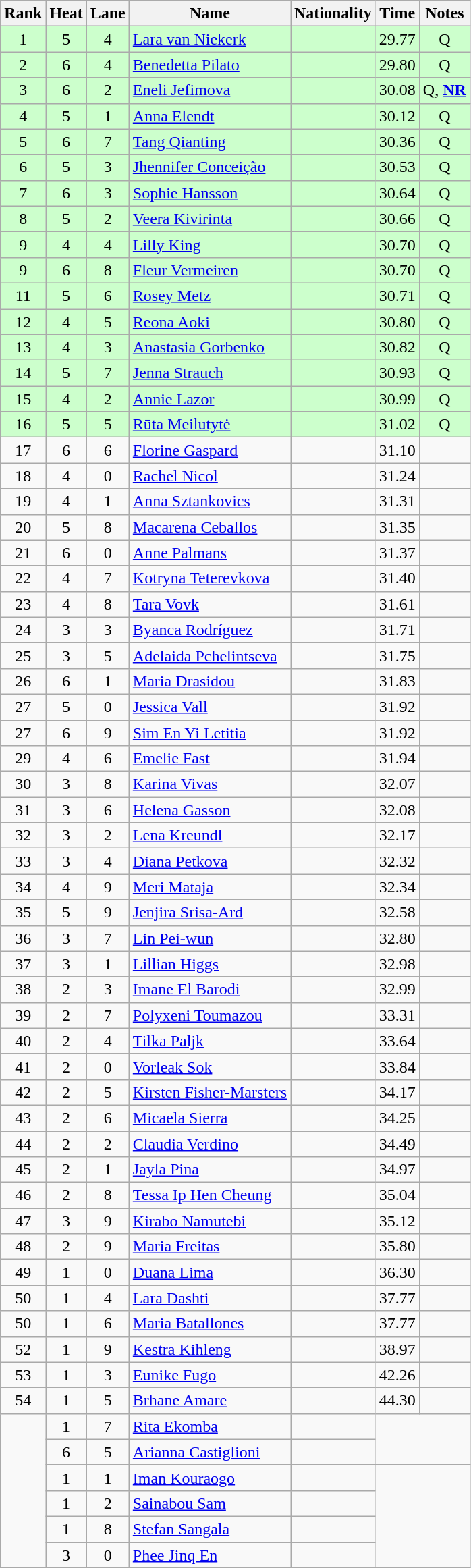<table class="wikitable sortable" style="text-align:center">
<tr>
<th>Rank</th>
<th>Heat</th>
<th>Lane</th>
<th>Name</th>
<th>Nationality</th>
<th>Time</th>
<th>Notes</th>
</tr>
<tr bgcolor=ccffcc>
<td>1</td>
<td>5</td>
<td>4</td>
<td align=left><a href='#'>Lara van Niekerk</a></td>
<td align=left></td>
<td>29.77</td>
<td>Q</td>
</tr>
<tr bgcolor=ccffcc>
<td>2</td>
<td>6</td>
<td>4</td>
<td align=left><a href='#'>Benedetta Pilato</a></td>
<td align=left></td>
<td>29.80</td>
<td>Q</td>
</tr>
<tr bgcolor=ccffcc>
<td>3</td>
<td>6</td>
<td>2</td>
<td align=left><a href='#'>Eneli Jefimova</a></td>
<td align=left></td>
<td>30.08</td>
<td>Q, <strong><a href='#'>NR</a></strong></td>
</tr>
<tr bgcolor=ccffcc>
<td>4</td>
<td>5</td>
<td>1</td>
<td align=left><a href='#'>Anna Elendt</a></td>
<td align=left></td>
<td>30.12</td>
<td>Q</td>
</tr>
<tr bgcolor=ccffcc>
<td>5</td>
<td>6</td>
<td>7</td>
<td align=left><a href='#'>Tang Qianting</a></td>
<td align=left></td>
<td>30.36</td>
<td>Q</td>
</tr>
<tr bgcolor=ccffcc>
<td>6</td>
<td>5</td>
<td>3</td>
<td align=left><a href='#'>Jhennifer Conceição</a></td>
<td align=left></td>
<td>30.53</td>
<td>Q</td>
</tr>
<tr bgcolor=ccffcc>
<td>7</td>
<td>6</td>
<td>3</td>
<td align=left><a href='#'>Sophie Hansson</a></td>
<td align=left></td>
<td>30.64</td>
<td>Q</td>
</tr>
<tr bgcolor=ccffcc>
<td>8</td>
<td>5</td>
<td>2</td>
<td align=left><a href='#'>Veera Kivirinta</a></td>
<td align=left></td>
<td>30.66</td>
<td>Q</td>
</tr>
<tr bgcolor=ccffcc>
<td>9</td>
<td>4</td>
<td>4</td>
<td align=left><a href='#'>Lilly King</a></td>
<td align=left></td>
<td>30.70</td>
<td>Q</td>
</tr>
<tr bgcolor=ccffcc>
<td>9</td>
<td>6</td>
<td>8</td>
<td align=left><a href='#'>Fleur Vermeiren</a></td>
<td align=left></td>
<td>30.70</td>
<td>Q</td>
</tr>
<tr bgcolor=ccffcc>
<td>11</td>
<td>5</td>
<td>6</td>
<td align=left><a href='#'>Rosey Metz</a></td>
<td align=left></td>
<td>30.71</td>
<td>Q</td>
</tr>
<tr bgcolor=ccffcc>
<td>12</td>
<td>4</td>
<td>5</td>
<td align=left><a href='#'>Reona Aoki</a></td>
<td align=left></td>
<td>30.80</td>
<td>Q</td>
</tr>
<tr bgcolor=ccffcc>
<td>13</td>
<td>4</td>
<td>3</td>
<td align=left><a href='#'>Anastasia Gorbenko</a></td>
<td align=left></td>
<td>30.82</td>
<td>Q</td>
</tr>
<tr bgcolor=ccffcc>
<td>14</td>
<td>5</td>
<td>7</td>
<td align=left><a href='#'>Jenna Strauch</a></td>
<td align=left></td>
<td>30.93</td>
<td>Q</td>
</tr>
<tr bgcolor=ccffcc>
<td>15</td>
<td>4</td>
<td>2</td>
<td align=left><a href='#'>Annie Lazor</a></td>
<td align=left></td>
<td>30.99</td>
<td>Q</td>
</tr>
<tr bgcolor=ccffcc>
<td>16</td>
<td>5</td>
<td>5</td>
<td align=left><a href='#'>Rūta Meilutytė</a></td>
<td align=left></td>
<td>31.02</td>
<td>Q</td>
</tr>
<tr>
<td>17</td>
<td>6</td>
<td>6</td>
<td align=left><a href='#'>Florine Gaspard</a></td>
<td align=left></td>
<td>31.10</td>
<td></td>
</tr>
<tr>
<td>18</td>
<td>4</td>
<td>0</td>
<td align=left><a href='#'>Rachel Nicol</a></td>
<td align=left></td>
<td>31.24</td>
<td></td>
</tr>
<tr>
<td>19</td>
<td>4</td>
<td>1</td>
<td align=left><a href='#'>Anna Sztankovics</a></td>
<td align=left></td>
<td>31.31</td>
<td></td>
</tr>
<tr>
<td>20</td>
<td>5</td>
<td>8</td>
<td align=left><a href='#'>Macarena Ceballos</a></td>
<td align=left></td>
<td>31.35</td>
<td></td>
</tr>
<tr>
<td>21</td>
<td>6</td>
<td>0</td>
<td align=left><a href='#'>Anne Palmans</a></td>
<td align=left></td>
<td>31.37</td>
<td></td>
</tr>
<tr>
<td>22</td>
<td>4</td>
<td>7</td>
<td align=left><a href='#'>Kotryna Teterevkova</a></td>
<td align=left></td>
<td>31.40</td>
<td></td>
</tr>
<tr>
<td>23</td>
<td>4</td>
<td>8</td>
<td align=left><a href='#'>Tara Vovk</a></td>
<td align=left></td>
<td>31.61</td>
<td></td>
</tr>
<tr>
<td>24</td>
<td>3</td>
<td>3</td>
<td align=left><a href='#'>Byanca Rodríguez</a></td>
<td align=left></td>
<td>31.71</td>
<td></td>
</tr>
<tr>
<td>25</td>
<td>3</td>
<td>5</td>
<td align=left><a href='#'>Adelaida Pchelintseva</a></td>
<td align=left></td>
<td>31.75</td>
<td></td>
</tr>
<tr>
<td>26</td>
<td>6</td>
<td>1</td>
<td align=left><a href='#'>Maria Drasidou</a></td>
<td align=left></td>
<td>31.83</td>
<td></td>
</tr>
<tr>
<td>27</td>
<td>5</td>
<td>0</td>
<td align=left><a href='#'>Jessica Vall</a></td>
<td align=left></td>
<td>31.92</td>
<td></td>
</tr>
<tr>
<td>27</td>
<td>6</td>
<td>9</td>
<td align=left><a href='#'>Sim En Yi Letitia</a></td>
<td align=left></td>
<td>31.92</td>
<td></td>
</tr>
<tr>
<td>29</td>
<td>4</td>
<td>6</td>
<td align=left><a href='#'>Emelie Fast</a></td>
<td align=left></td>
<td>31.94</td>
<td></td>
</tr>
<tr>
<td>30</td>
<td>3</td>
<td>8</td>
<td align=left><a href='#'>Karina Vivas</a></td>
<td align=left></td>
<td>32.07</td>
<td></td>
</tr>
<tr>
<td>31</td>
<td>3</td>
<td>6</td>
<td align=left><a href='#'>Helena Gasson</a></td>
<td align=left></td>
<td>32.08</td>
<td></td>
</tr>
<tr>
<td>32</td>
<td>3</td>
<td>2</td>
<td align=left><a href='#'>Lena Kreundl</a></td>
<td align=left></td>
<td>32.17</td>
<td></td>
</tr>
<tr>
<td>33</td>
<td>3</td>
<td>4</td>
<td align=left><a href='#'>Diana Petkova</a></td>
<td align=left></td>
<td>32.32</td>
<td></td>
</tr>
<tr>
<td>34</td>
<td>4</td>
<td>9</td>
<td align=left><a href='#'>Meri Mataja</a></td>
<td align=left></td>
<td>32.34</td>
<td></td>
</tr>
<tr>
<td>35</td>
<td>5</td>
<td>9</td>
<td align=left><a href='#'>Jenjira Srisa-Ard</a></td>
<td align=left></td>
<td>32.58</td>
<td></td>
</tr>
<tr>
<td>36</td>
<td>3</td>
<td>7</td>
<td align=left><a href='#'>Lin Pei-wun</a></td>
<td align=left></td>
<td>32.80</td>
<td></td>
</tr>
<tr>
<td>37</td>
<td>3</td>
<td>1</td>
<td align=left><a href='#'>Lillian Higgs</a></td>
<td align=left></td>
<td>32.98</td>
<td></td>
</tr>
<tr>
<td>38</td>
<td>2</td>
<td>3</td>
<td align=left><a href='#'>Imane El Barodi</a></td>
<td align=left></td>
<td>32.99</td>
<td></td>
</tr>
<tr>
<td>39</td>
<td>2</td>
<td>7</td>
<td align=left><a href='#'>Polyxeni Toumazou</a></td>
<td align=left></td>
<td>33.31</td>
<td></td>
</tr>
<tr>
<td>40</td>
<td>2</td>
<td>4</td>
<td align=left><a href='#'>Tilka Paljk</a></td>
<td align=left></td>
<td>33.64</td>
<td></td>
</tr>
<tr>
<td>41</td>
<td>2</td>
<td>0</td>
<td align=left><a href='#'>Vorleak Sok</a></td>
<td align=left></td>
<td>33.84</td>
<td></td>
</tr>
<tr>
<td>42</td>
<td>2</td>
<td>5</td>
<td align=left><a href='#'>Kirsten Fisher-Marsters</a></td>
<td align=left></td>
<td>34.17</td>
<td></td>
</tr>
<tr>
<td>43</td>
<td>2</td>
<td>6</td>
<td align=left><a href='#'>Micaela Sierra</a></td>
<td align=left></td>
<td>34.25</td>
<td></td>
</tr>
<tr>
<td>44</td>
<td>2</td>
<td>2</td>
<td align=left><a href='#'>Claudia Verdino</a></td>
<td align=left></td>
<td>34.49</td>
<td></td>
</tr>
<tr>
<td>45</td>
<td>2</td>
<td>1</td>
<td align=left><a href='#'>Jayla Pina</a></td>
<td align=left></td>
<td>34.97</td>
<td></td>
</tr>
<tr>
<td>46</td>
<td>2</td>
<td>8</td>
<td align=left><a href='#'>Tessa Ip Hen Cheung</a></td>
<td align=left></td>
<td>35.04</td>
<td></td>
</tr>
<tr>
<td>47</td>
<td>3</td>
<td>9</td>
<td align=left><a href='#'>Kirabo Namutebi</a></td>
<td align=left></td>
<td>35.12</td>
<td></td>
</tr>
<tr>
<td>48</td>
<td>2</td>
<td>9</td>
<td align=left><a href='#'>Maria Freitas</a></td>
<td align=left></td>
<td>35.80</td>
<td></td>
</tr>
<tr>
<td>49</td>
<td>1</td>
<td>0</td>
<td align=left><a href='#'>Duana Lima</a></td>
<td align=left></td>
<td>36.30</td>
<td></td>
</tr>
<tr>
<td>50</td>
<td>1</td>
<td>4</td>
<td align=left><a href='#'>Lara Dashti</a></td>
<td align=left></td>
<td>37.77</td>
<td></td>
</tr>
<tr>
<td>50</td>
<td>1</td>
<td>6</td>
<td align=left><a href='#'>Maria Batallones</a></td>
<td align=left></td>
<td>37.77</td>
<td></td>
</tr>
<tr>
<td>52</td>
<td>1</td>
<td>9</td>
<td align=left><a href='#'>Kestra Kihleng</a></td>
<td align=left></td>
<td>38.97</td>
<td></td>
</tr>
<tr>
<td>53</td>
<td>1</td>
<td>3</td>
<td align=left><a href='#'>Eunike Fugo</a></td>
<td align=left></td>
<td>42.26</td>
<td></td>
</tr>
<tr>
<td>54</td>
<td>1</td>
<td>5</td>
<td align=left><a href='#'>Brhane Amare</a></td>
<td align=left></td>
<td>44.30</td>
<td></td>
</tr>
<tr>
<td rowspan=6></td>
<td>1</td>
<td>7</td>
<td align=left><a href='#'>Rita Ekomba</a></td>
<td align=left></td>
<td colspan=2 rowspan=2></td>
</tr>
<tr>
<td>6</td>
<td>5</td>
<td align=left><a href='#'>Arianna Castiglioni</a></td>
<td align=left></td>
</tr>
<tr>
<td>1</td>
<td>1</td>
<td align=left><a href='#'>Iman Kouraogo</a></td>
<td align=left></td>
<td colspan=2 rowspan=4></td>
</tr>
<tr>
<td>1</td>
<td>2</td>
<td align=left><a href='#'>Sainabou Sam</a></td>
<td align=left></td>
</tr>
<tr>
<td>1</td>
<td>8</td>
<td align=left><a href='#'>Stefan Sangala</a></td>
<td align=left></td>
</tr>
<tr>
<td>3</td>
<td>0</td>
<td align=left><a href='#'>Phee Jinq En</a></td>
<td align=left></td>
</tr>
</table>
